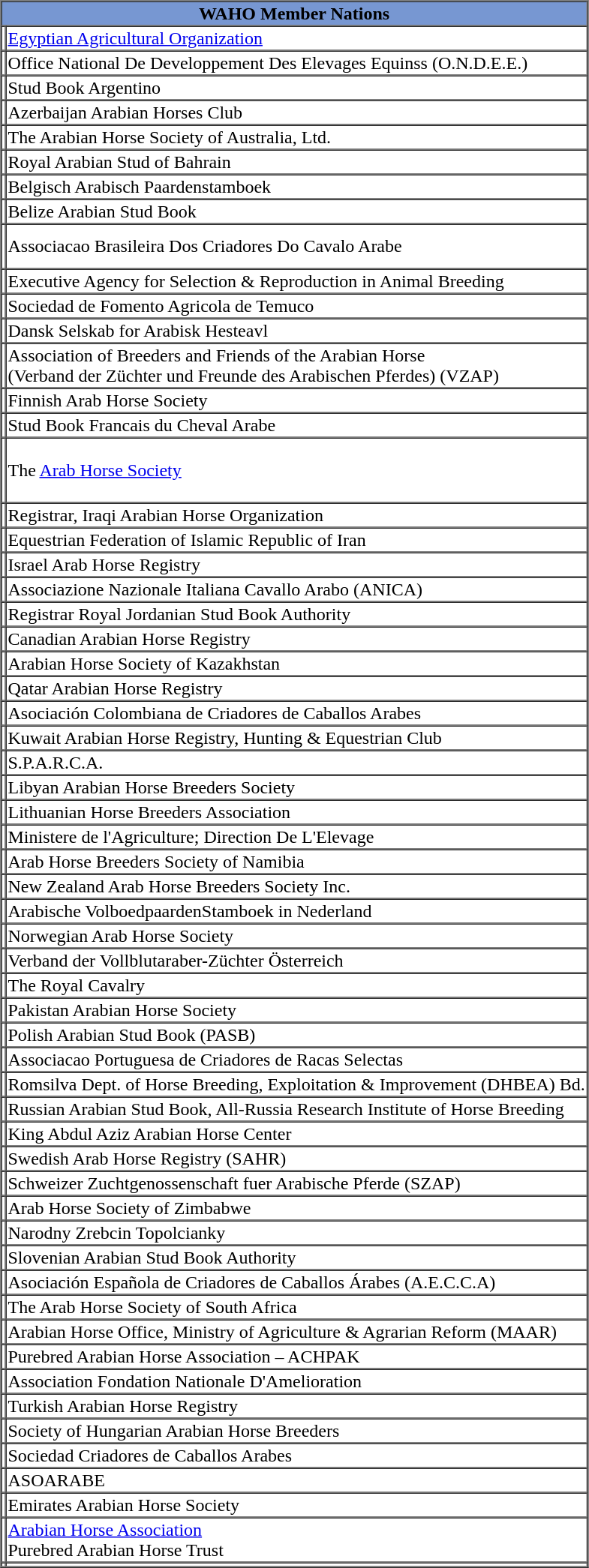<table border="1" cellspacing="0">
<tr>
<th colspan="3"  style="text-align:center; background:#7797d2;">WAHO Member Nations</th>
</tr>
<tr>
<td></td>
<td><a href='#'>Egyptian Agricultural Organization</a></td>
</tr>
<tr>
<td></td>
<td>Office National De Developpement Des Elevages Equinss (O.N.D.E.E.)</td>
</tr>
<tr>
<td></td>
<td>Stud Book Argentino</td>
</tr>
<tr>
<td></td>
<td>Azerbaijan Arabian Horses Club</td>
</tr>
<tr>
<td></td>
<td>The Arabian Horse Society of Australia, Ltd.</td>
</tr>
<tr>
<td></td>
<td>Royal Arabian Stud of Bahrain</td>
</tr>
<tr>
<td></td>
<td>Belgisch Arabisch Paardenstamboek</td>
</tr>
<tr>
<td></td>
<td>Belize Arabian Stud Book</td>
</tr>
<tr>
<td> <br>  <br> </td>
<td>Associacao Brasileira Dos Criadores Do Cavalo Arabe</td>
</tr>
<tr>
<td></td>
<td>Executive Agency for Selection & Reproduction in Animal Breeding</td>
</tr>
<tr>
<td> <br> </td>
<td>Sociedad de Fomento Agricola de Temuco</td>
</tr>
<tr>
<td></td>
<td>Dansk Selskab for Arabisk Hesteavl</td>
</tr>
<tr>
<td> <br> </td>
<td>Association of Breeders and Friends of the Arabian Horse <br> (Verband der Züchter und Freunde des Arabischen Pferdes) (VZAP)</td>
</tr>
<tr>
<td></td>
<td>Finnish Arab Horse Society</td>
</tr>
<tr>
<td></td>
<td>Stud Book Francais du Cheval Arabe</td>
</tr>
<tr>
<td> <br>  <br>  <br> </td>
<td>The <a href='#'>Arab Horse Society</a></td>
</tr>
<tr>
<td></td>
<td>Registrar, Iraqi Arabian Horse Organization</td>
</tr>
<tr>
<td></td>
<td>Equestrian Federation of Islamic Republic of Iran</td>
</tr>
<tr>
<td></td>
<td>Israel Arab Horse Registry</td>
</tr>
<tr>
<td></td>
<td>Associazione Nazionale Italiana Cavallo Arabo (ANICA)</td>
</tr>
<tr>
<td></td>
<td>Registrar Royal Jordanian Stud Book Authority</td>
</tr>
<tr>
<td></td>
<td>Canadian Arabian Horse Registry</td>
</tr>
<tr>
<td></td>
<td>Arabian Horse Society of Kazakhstan</td>
</tr>
<tr>
<td></td>
<td>Qatar Arabian Horse Registry</td>
</tr>
<tr>
<td></td>
<td>Asociación Colombiana de Criadores de Caballos Arabes</td>
</tr>
<tr>
<td></td>
<td>Kuwait Arabian Horse Registry, Hunting & Equestrian Club</td>
</tr>
<tr>
<td></td>
<td>S.P.A.R.C.A.</td>
</tr>
<tr>
<td></td>
<td>Libyan Arabian Horse Breeders Society</td>
</tr>
<tr>
<td></td>
<td>Lithuanian Horse Breeders Association</td>
</tr>
<tr>
<td></td>
<td>Ministere de l'Agriculture; Direction De L'Elevage</td>
</tr>
<tr>
<td></td>
<td>Arab Horse Breeders Society of Namibia</td>
</tr>
<tr>
<td></td>
<td>New Zealand Arab Horse Breeders Society Inc.</td>
</tr>
<tr>
<td></td>
<td>Arabische VolboedpaardenStamboek in Nederland</td>
</tr>
<tr>
<td></td>
<td>Norwegian Arab Horse Society</td>
</tr>
<tr>
<td></td>
<td>Verband der Vollblutaraber-Züchter Österreich</td>
</tr>
<tr>
<td></td>
<td>The Royal Cavalry</td>
</tr>
<tr>
<td></td>
<td>Pakistan Arabian Horse Society</td>
</tr>
<tr>
<td></td>
<td>Polish Arabian Stud Book (PASB)</td>
</tr>
<tr>
<td></td>
<td>Associacao Portuguesa de Criadores de Racas Selectas</td>
</tr>
<tr>
<td></td>
<td>Romsilva Dept. of Horse Breeding, Exploitation & Improvement (DHBEA) Bd.</td>
</tr>
<tr>
<td></td>
<td>Russian Arabian Stud Book, All-Russia Research Institute of Horse Breeding</td>
</tr>
<tr>
<td></td>
<td>King Abdul Aziz Arabian Horse Center</td>
</tr>
<tr>
<td></td>
<td>Swedish Arab Horse Registry (SAHR)</td>
</tr>
<tr>
<td></td>
<td>Schweizer Zuchtgenossenschaft fuer Arabische Pferde (SZAP)</td>
</tr>
<tr>
<td></td>
<td>Arab Horse Society of Zimbabwe</td>
</tr>
<tr>
<td></td>
<td>Narodny Zrebcin Topolcianky</td>
</tr>
<tr>
<td></td>
<td>Slovenian Arabian Stud Book Authority</td>
</tr>
<tr>
<td></td>
<td>Asociación Española de Criadores de Caballos Árabes (A.E.C.C.A)</td>
</tr>
<tr>
<td></td>
<td>The Arab Horse Society of South Africa</td>
</tr>
<tr>
<td></td>
<td>Arabian Horse Office, Ministry of Agriculture & Agrarian Reform (MAAR)</td>
</tr>
<tr>
<td></td>
<td>Purebred Arabian Horse Association – ACHPAK</td>
</tr>
<tr>
<td></td>
<td>Association Fondation Nationale D'Amelioration</td>
</tr>
<tr>
<td></td>
<td>Turkish Arabian Horse Registry</td>
</tr>
<tr>
<td></td>
<td>Society of Hungarian Arabian Horse Breeders</td>
</tr>
<tr>
<td></td>
<td>Sociedad Criadores de Caballos Arabes</td>
</tr>
<tr>
<td></td>
<td>ASOARABE</td>
</tr>
<tr>
<td></td>
<td>Emirates Arabian Horse Society</td>
</tr>
<tr>
<td> <br>  <br> </td>
<td><a href='#'>Arabian Horse Association</a><br> Purebred Arabian Horse Trust</td>
</tr>
<tr>
<td></td>
<td></td>
</tr>
</table>
